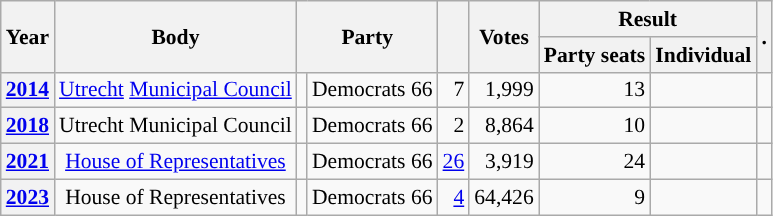<table class="wikitable plainrowheaders sortable" border=2 cellpadding=4 cellspacing=0 style="border: 1px #aaa solid; font-size: 90%; text-align:center;">
<tr>
<th scope="col" rowspan=2>Year</th>
<th scope="col" rowspan=2>Body</th>
<th scope="col" colspan=2 rowspan=2>Party</th>
<th scope="col" rowspan=2></th>
<th scope="col" rowspan=2>Votes</th>
<th scope="colgroup" colspan=2>Result</th>
<th scope="col" rowspan=2 class="unsortable">.</th>
</tr>
<tr>
<th scope="col">Party seats</th>
<th scope="col">Individual</th>
</tr>
<tr>
<th scope="row"><a href='#'>2014</a></th>
<td><a href='#'>Utrecht</a> <a href='#'>Municipal Council</a></td>
<td style="background-color:"></td>
<td>Democrats 66</td>
<td style=text-align:right>7</td>
<td style=text-align:right>1,999</td>
<td style=text-align:right>13</td>
<td></td>
<td></td>
</tr>
<tr>
<th scope="row"><a href='#'>2018</a></th>
<td>Utrecht Municipal Council</td>
<td style="background-color:"></td>
<td>Democrats 66</td>
<td style=text-align:right>2</td>
<td style=text-align:right>8,864</td>
<td style=text-align:right>10</td>
<td></td>
<td></td>
</tr>
<tr>
<th scope="row"><a href='#'>2021</a></th>
<td><a href='#'>House of Representatives</a></td>
<td style="background-color:"></td>
<td>Democrats 66</td>
<td style=text-align:right><a href='#'>26</a></td>
<td style=text-align:right>3,919</td>
<td style=text-align:right>24</td>
<td></td>
<td></td>
</tr>
<tr>
<th scope="row"><a href='#'>2023</a></th>
<td>House of Representatives</td>
<td style="background-color:"></td>
<td>Democrats 66</td>
<td style=text-align:right><a href='#'>4</a></td>
<td style=text-align:right>64,426</td>
<td style=text-align:right>9</td>
<td></td>
<td></td>
</tr>
</table>
